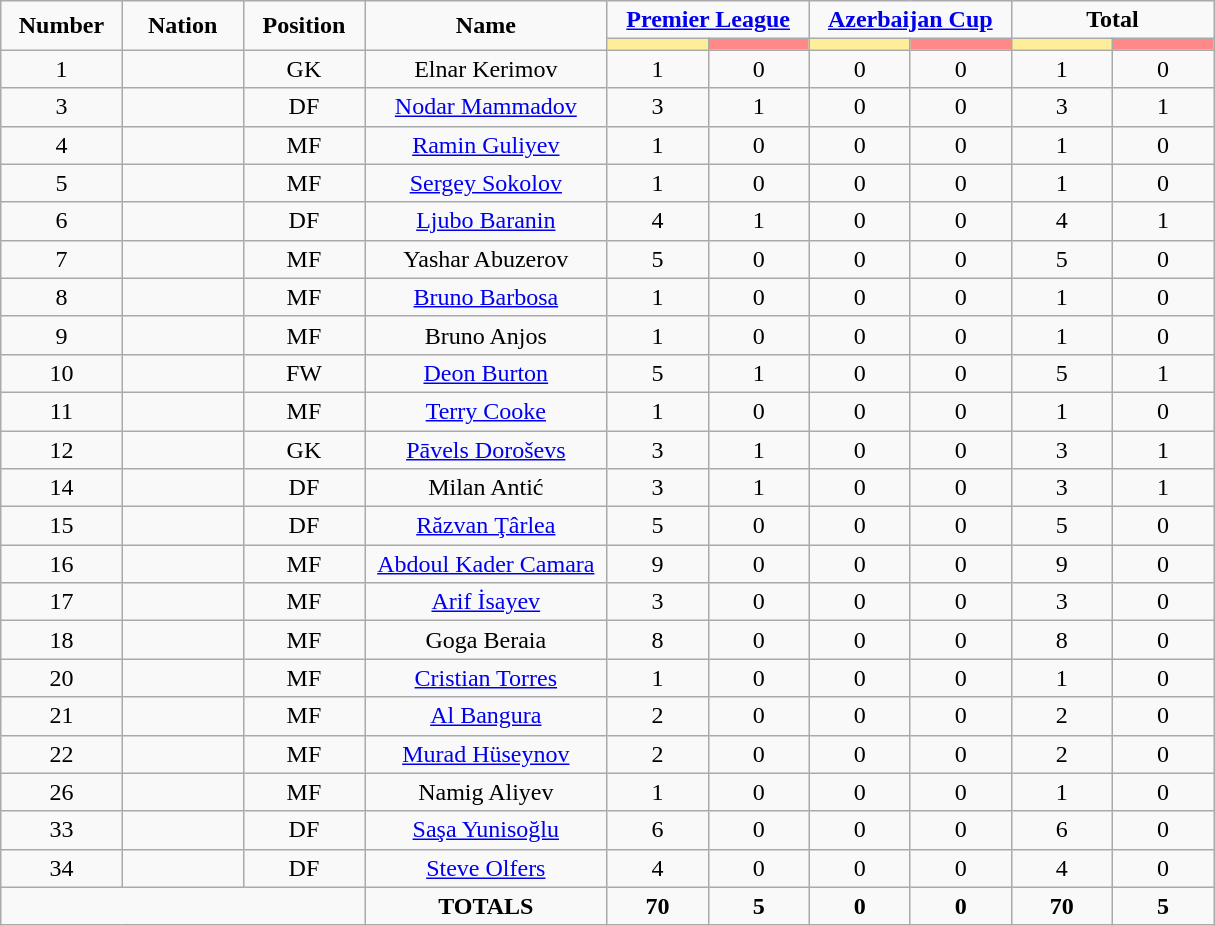<table class="wikitable" style="text-align:center;">
<tr>
<td rowspan="2"  style="width:10%; text-align:center;"><strong>Number</strong></td>
<td rowspan="2"  style="width:10%; text-align:center;"><strong>Nation</strong></td>
<td rowspan="2"  style="width:10%; text-align:center;"><strong>Position</strong></td>
<td rowspan="2"  style="width:20%; text-align:center;"><strong>Name</strong></td>
<td colspan="2" style="text-align:center;"><strong><a href='#'>Premier League</a></strong></td>
<td colspan="2" style="text-align:center;"><strong><a href='#'>Azerbaijan Cup</a></strong></td>
<td colspan="2" style="text-align:center;"><strong>Total</strong></td>
</tr>
<tr>
<th style="width:60px; background:#fe9;"></th>
<th style="width:60px; background:#ff8888;"></th>
<th style="width:60px; background:#fe9;"></th>
<th style="width:60px; background:#ff8888;"></th>
<th style="width:60px; background:#fe9;"></th>
<th style="width:60px; background:#ff8888;"></th>
</tr>
<tr>
<td>1</td>
<td></td>
<td>GK</td>
<td>Elnar Kerimov</td>
<td>1</td>
<td>0</td>
<td>0</td>
<td>0</td>
<td>1</td>
<td>0</td>
</tr>
<tr>
<td>3</td>
<td></td>
<td>DF</td>
<td><a href='#'>Nodar Mammadov</a></td>
<td>3</td>
<td>1</td>
<td>0</td>
<td>0</td>
<td>3</td>
<td>1</td>
</tr>
<tr>
<td>4</td>
<td></td>
<td>MF</td>
<td><a href='#'>Ramin Guliyev</a></td>
<td>1</td>
<td>0</td>
<td>0</td>
<td>0</td>
<td>1</td>
<td>0</td>
</tr>
<tr>
<td>5</td>
<td></td>
<td>MF</td>
<td><a href='#'>Sergey Sokolov</a></td>
<td>1</td>
<td>0</td>
<td>0</td>
<td>0</td>
<td>1</td>
<td>0</td>
</tr>
<tr>
<td>6</td>
<td></td>
<td>DF</td>
<td><a href='#'>Ljubo Baranin</a></td>
<td>4</td>
<td>1</td>
<td>0</td>
<td>0</td>
<td>4</td>
<td>1</td>
</tr>
<tr>
<td>7</td>
<td></td>
<td>MF</td>
<td>Yashar Abuzerov</td>
<td>5</td>
<td>0</td>
<td>0</td>
<td>0</td>
<td>5</td>
<td>0</td>
</tr>
<tr>
<td>8</td>
<td></td>
<td>MF</td>
<td><a href='#'>Bruno Barbosa</a></td>
<td>1</td>
<td>0</td>
<td>0</td>
<td>0</td>
<td>1</td>
<td>0</td>
</tr>
<tr>
<td>9</td>
<td></td>
<td>MF</td>
<td>Bruno Anjos</td>
<td>1</td>
<td>0</td>
<td>0</td>
<td>0</td>
<td>1</td>
<td>0</td>
</tr>
<tr>
<td>10</td>
<td></td>
<td>FW</td>
<td><a href='#'>Deon Burton</a></td>
<td>5</td>
<td>1</td>
<td>0</td>
<td>0</td>
<td>5</td>
<td>1</td>
</tr>
<tr>
<td>11</td>
<td></td>
<td>MF</td>
<td><a href='#'>Terry Cooke</a></td>
<td>1</td>
<td>0</td>
<td>0</td>
<td>0</td>
<td>1</td>
<td>0</td>
</tr>
<tr>
<td>12</td>
<td></td>
<td>GK</td>
<td><a href='#'>Pāvels Doroševs</a></td>
<td>3</td>
<td>1</td>
<td>0</td>
<td>0</td>
<td>3</td>
<td>1</td>
</tr>
<tr>
<td>14</td>
<td></td>
<td>DF</td>
<td>Milan Antić</td>
<td>3</td>
<td>1</td>
<td>0</td>
<td>0</td>
<td>3</td>
<td>1</td>
</tr>
<tr>
<td>15</td>
<td></td>
<td>DF</td>
<td><a href='#'>Răzvan Ţârlea</a></td>
<td>5</td>
<td>0</td>
<td>0</td>
<td>0</td>
<td>5</td>
<td>0</td>
</tr>
<tr>
<td>16</td>
<td></td>
<td>MF</td>
<td><a href='#'>Abdoul Kader Camara</a></td>
<td>9</td>
<td>0</td>
<td>0</td>
<td>0</td>
<td>9</td>
<td>0</td>
</tr>
<tr>
<td>17</td>
<td></td>
<td>MF</td>
<td><a href='#'>Arif İsayev</a></td>
<td>3</td>
<td>0</td>
<td>0</td>
<td>0</td>
<td>3</td>
<td>0</td>
</tr>
<tr>
<td>18</td>
<td></td>
<td>MF</td>
<td>Goga Beraia</td>
<td>8</td>
<td>0</td>
<td>0</td>
<td>0</td>
<td>8</td>
<td>0</td>
</tr>
<tr>
<td>20</td>
<td></td>
<td>MF</td>
<td><a href='#'>Cristian Torres</a></td>
<td>1</td>
<td>0</td>
<td>0</td>
<td>0</td>
<td>1</td>
<td>0</td>
</tr>
<tr>
<td>21</td>
<td></td>
<td>MF</td>
<td><a href='#'>Al Bangura</a></td>
<td>2</td>
<td>0</td>
<td>0</td>
<td>0</td>
<td>2</td>
<td>0</td>
</tr>
<tr>
<td>22</td>
<td></td>
<td>MF</td>
<td><a href='#'>Murad Hüseynov</a></td>
<td>2</td>
<td>0</td>
<td>0</td>
<td>0</td>
<td>2</td>
<td>0</td>
</tr>
<tr>
<td>26</td>
<td></td>
<td>MF</td>
<td>Namig Aliyev</td>
<td>1</td>
<td>0</td>
<td>0</td>
<td>0</td>
<td>1</td>
<td>0</td>
</tr>
<tr>
<td>33</td>
<td></td>
<td>DF</td>
<td><a href='#'>Saşa Yunisoğlu</a></td>
<td>6</td>
<td>0</td>
<td>0</td>
<td>0</td>
<td>6</td>
<td>0</td>
</tr>
<tr>
<td>34</td>
<td></td>
<td>DF</td>
<td><a href='#'>Steve Olfers</a></td>
<td>4</td>
<td>0</td>
<td>0</td>
<td>0</td>
<td>4</td>
<td>0</td>
</tr>
<tr>
<td colspan="3"></td>
<td><strong>TOTALS</strong></td>
<td><strong>70</strong></td>
<td><strong>5</strong></td>
<td><strong>0</strong></td>
<td><strong>0</strong></td>
<td><strong>70</strong></td>
<td><strong>5</strong></td>
</tr>
</table>
